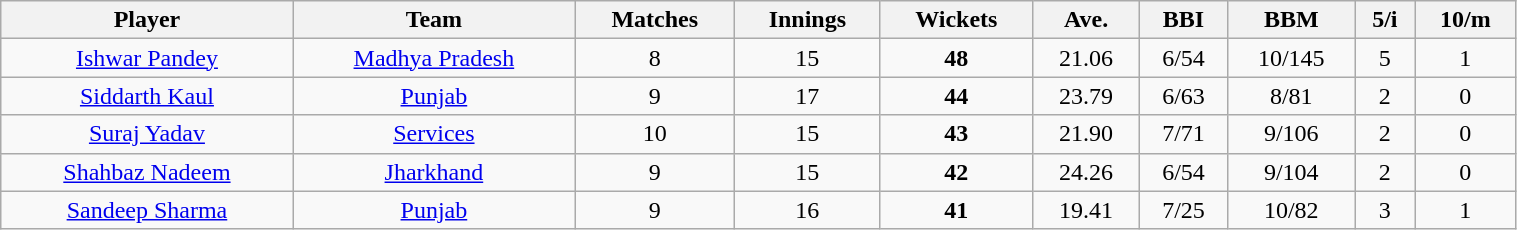<table class="wikitable sortable" width=80%>
<tr align="center">
<th class="unsortable">Player</th>
<th class="unsortable">Team</th>
<th class="unsortable">Matches</th>
<th class="unsortable">Innings</th>
<th>Wickets</th>
<th>Ave.</th>
<th class="unsortable">BBI</th>
<th class="unsortable">BBM</th>
<th>5/i</th>
<th>10/m</th>
</tr>
<tr align="center">
<td><a href='#'>Ishwar Pandey</a></td>
<td><a href='#'>Madhya Pradesh</a></td>
<td>8</td>
<td>15</td>
<td><strong>48</strong></td>
<td>21.06</td>
<td>6/54</td>
<td>10/145</td>
<td>5</td>
<td>1</td>
</tr>
<tr align="center">
<td><a href='#'>Siddarth Kaul</a></td>
<td><a href='#'>Punjab</a></td>
<td>9</td>
<td>17</td>
<td><strong>44</strong></td>
<td>23.79</td>
<td>6/63</td>
<td>8/81</td>
<td>2</td>
<td>0</td>
</tr>
<tr align="center">
<td><a href='#'>Suraj Yadav</a></td>
<td><a href='#'>Services</a></td>
<td>10</td>
<td>15</td>
<td><strong>43</strong></td>
<td>21.90</td>
<td>7/71</td>
<td>9/106</td>
<td>2</td>
<td>0</td>
</tr>
<tr align="center">
<td><a href='#'>Shahbaz Nadeem</a></td>
<td><a href='#'>Jharkhand</a></td>
<td>9</td>
<td>15</td>
<td><strong>42</strong></td>
<td>24.26</td>
<td>6/54</td>
<td>9/104</td>
<td>2</td>
<td>0</td>
</tr>
<tr align="center">
<td><a href='#'>Sandeep Sharma</a></td>
<td><a href='#'>Punjab</a></td>
<td>9</td>
<td>16</td>
<td><strong>41</strong></td>
<td>19.41</td>
<td>7/25</td>
<td>10/82</td>
<td>3</td>
<td>1</td>
</tr>
</table>
